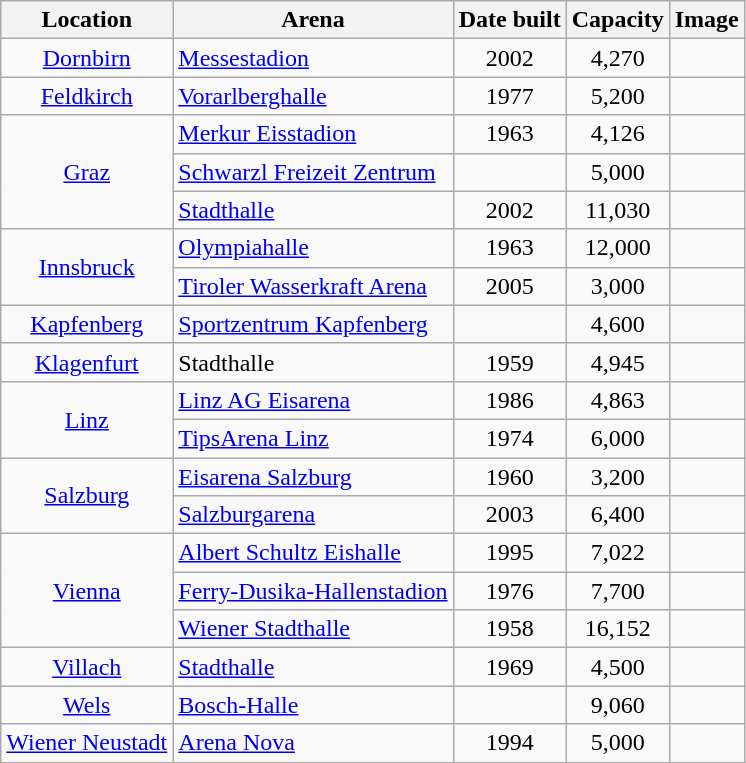<table class="wikitable sortable">
<tr>
<th>Location</th>
<th>Arena</th>
<th>Date built</th>
<th>Capacity</th>
<th class=unsortable>Image</th>
</tr>
<tr>
<td align=center><a href='#'>Dornbirn</a></td>
<td align=left><a href='#'>Messestadion</a></td>
<td align=center>2002</td>
<td align=center>4,270</td>
<td></td>
</tr>
<tr>
<td align=center><a href='#'>Feldkirch</a></td>
<td align=left><a href='#'>Vorarlberghalle</a></td>
<td align=center>1977</td>
<td align=center>5,200</td>
<td></td>
</tr>
<tr>
<td rowspan="3" align=center><a href='#'>Graz</a></td>
<td align=left><a href='#'>Merkur Eisstadion</a></td>
<td align=center>1963</td>
<td align=center>4,126</td>
<td></td>
</tr>
<tr>
<td align=left><a href='#'>Schwarzl Freizeit Zentrum</a></td>
<td></td>
<td align=center>5,000</td>
<td></td>
</tr>
<tr>
<td align=left><a href='#'>Stadthalle</a></td>
<td align=center>2002</td>
<td align=center>11,030</td>
<td></td>
</tr>
<tr>
<td rowspan="2" align=center><a href='#'>Innsbruck</a></td>
<td align=left><a href='#'>Olympiahalle</a></td>
<td align=center>1963</td>
<td align=center>12,000</td>
<td></td>
</tr>
<tr>
<td align=left><a href='#'>Tiroler Wasserkraft Arena</a></td>
<td align=center>2005</td>
<td align=center>3,000</td>
<td></td>
</tr>
<tr>
<td align=center><a href='#'>Kapfenberg</a></td>
<td align=left><a href='#'>Sportzentrum Kapfenberg</a></td>
<td></td>
<td align=center>4,600</td>
<td></td>
</tr>
<tr>
<td align=center><a href='#'>Klagenfurt</a></td>
<td align=left>Stadthalle</td>
<td align=center>1959</td>
<td align=center>4,945</td>
<td></td>
</tr>
<tr>
<td rowspan="2" align=center><a href='#'>Linz</a></td>
<td align=left><a href='#'>Linz AG Eisarena</a></td>
<td align=center>1986</td>
<td align=center>4,863</td>
<td></td>
</tr>
<tr>
<td align=left><a href='#'>TipsArena Linz</a></td>
<td align=center>1974</td>
<td align=center>6,000</td>
<td></td>
</tr>
<tr>
<td rowspan="2" align=center><a href='#'>Salzburg</a></td>
<td align=left><a href='#'>Eisarena Salzburg</a></td>
<td align=center>1960</td>
<td align=center>3,200</td>
<td></td>
</tr>
<tr>
<td align=left><a href='#'>Salzburgarena</a></td>
<td align=center>2003</td>
<td align=center>6,400</td>
<td></td>
</tr>
<tr>
<td rowspan="3" align=center><a href='#'>Vienna</a></td>
<td align=left><a href='#'>Albert Schultz Eishalle</a></td>
<td align=center>1995</td>
<td align=center>7,022</td>
<td></td>
</tr>
<tr>
<td align=left><a href='#'>Ferry-Dusika-Hallenstadion</a></td>
<td align=center>1976</td>
<td align=center>7,700</td>
<td></td>
</tr>
<tr>
<td align=left><a href='#'>Wiener Stadthalle</a></td>
<td align=center>1958</td>
<td align=center>16,152</td>
<td></td>
</tr>
<tr>
<td align=center><a href='#'>Villach</a></td>
<td align=left><a href='#'>Stadthalle</a></td>
<td align=center>1969</td>
<td align=center>4,500</td>
<td></td>
</tr>
<tr>
<td align=center><a href='#'>Wels</a></td>
<td align=left><a href='#'>Bosch-Halle</a></td>
<td></td>
<td align=center>9,060</td>
<td></td>
</tr>
<tr>
<td align=center><a href='#'>Wiener Neustadt</a></td>
<td align=left><a href='#'>Arena Nova</a></td>
<td align=center>1994</td>
<td align=center>5,000</td>
<td></td>
</tr>
<tr>
</tr>
</table>
